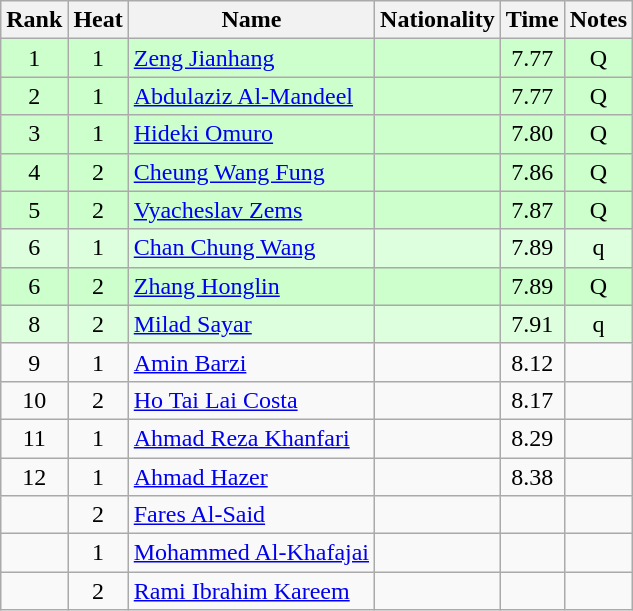<table class="wikitable sortable" style="text-align:center">
<tr>
<th>Rank</th>
<th>Heat</th>
<th>Name</th>
<th>Nationality</th>
<th>Time</th>
<th>Notes</th>
</tr>
<tr bgcolor=ccffcc>
<td>1</td>
<td>1</td>
<td align=left><a href='#'>Zeng Jianhang</a></td>
<td align=left></td>
<td>7.77</td>
<td>Q</td>
</tr>
<tr bgcolor=ccffcc>
<td>2</td>
<td>1</td>
<td align=left><a href='#'>Abdulaziz Al-Mandeel</a></td>
<td align=left></td>
<td>7.77</td>
<td>Q</td>
</tr>
<tr bgcolor=ccffcc>
<td>3</td>
<td>1</td>
<td align=left><a href='#'>Hideki Omuro</a></td>
<td align=left></td>
<td>7.80</td>
<td>Q</td>
</tr>
<tr bgcolor=ccffcc>
<td>4</td>
<td>2</td>
<td align=left><a href='#'>Cheung Wang Fung</a></td>
<td align=left></td>
<td>7.86</td>
<td>Q</td>
</tr>
<tr bgcolor=ccffcc>
<td>5</td>
<td>2</td>
<td align=left><a href='#'>Vyacheslav Zems</a></td>
<td align=left></td>
<td>7.87</td>
<td>Q</td>
</tr>
<tr bgcolor=ddffdd>
<td>6</td>
<td>1</td>
<td align=left><a href='#'>Chan Chung Wang</a></td>
<td align=left></td>
<td>7.89</td>
<td>q</td>
</tr>
<tr bgcolor=ccffcc>
<td>6</td>
<td>2</td>
<td align=left><a href='#'>Zhang Honglin</a></td>
<td align=left></td>
<td>7.89</td>
<td>Q</td>
</tr>
<tr bgcolor=ddffdd>
<td>8</td>
<td>2</td>
<td align=left><a href='#'>Milad Sayar</a></td>
<td align=left></td>
<td>7.91</td>
<td>q</td>
</tr>
<tr>
<td>9</td>
<td>1</td>
<td align=left><a href='#'>Amin Barzi</a></td>
<td align=left></td>
<td>8.12</td>
<td></td>
</tr>
<tr>
<td>10</td>
<td>2</td>
<td align=left><a href='#'>Ho Tai Lai Costa</a></td>
<td align=left></td>
<td>8.17</td>
<td></td>
</tr>
<tr>
<td>11</td>
<td>1</td>
<td align=left><a href='#'>Ahmad Reza Khanfari</a></td>
<td align=left></td>
<td>8.29</td>
<td></td>
</tr>
<tr>
<td>12</td>
<td>1</td>
<td align=left><a href='#'>Ahmad Hazer</a></td>
<td align=left></td>
<td>8.38</td>
<td></td>
</tr>
<tr>
<td></td>
<td>2</td>
<td align=left><a href='#'>Fares Al-Said</a></td>
<td align=left></td>
<td></td>
<td></td>
</tr>
<tr>
<td></td>
<td>1</td>
<td align=left><a href='#'>Mohammed Al-Khafajai</a></td>
<td align=left></td>
<td></td>
<td></td>
</tr>
<tr>
<td></td>
<td>2</td>
<td align=left><a href='#'>Rami Ibrahim Kareem</a></td>
<td align=left></td>
<td></td>
<td></td>
</tr>
</table>
